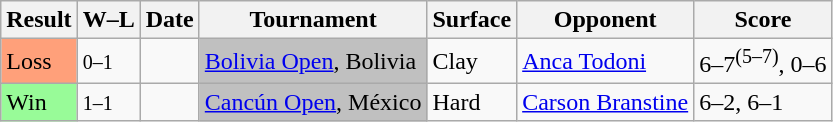<table class="sortable wikitable">
<tr>
<th>Result</th>
<th class="unsortable">W–L</th>
<th>Date</th>
<th>Tournament</th>
<th>Surface</th>
<th>Opponent</th>
<th class="unsortable">Score</th>
</tr>
<tr>
<td bgcolor=FFA07A>Loss</td>
<td><small>0–1</small></td>
<td><a href='#'></a></td>
<td style="background:silver;"><a href='#'>Bolivia Open</a>, Bolivia</td>
<td>Clay</td>
<td> <a href='#'>Anca Todoni</a></td>
<td>6–7<sup>(5–7)</sup>, 0–6</td>
</tr>
<tr>
<td bgcolor=#98fb98>Win</td>
<td><small>1–1</small></td>
<td><a href='#'></a></td>
<td style="background:silver;"><a href='#'>Cancún Open</a>, México</td>
<td>Hard</td>
<td> <a href='#'>Carson Branstine</a></td>
<td>6–2, 6–1</td>
</tr>
</table>
